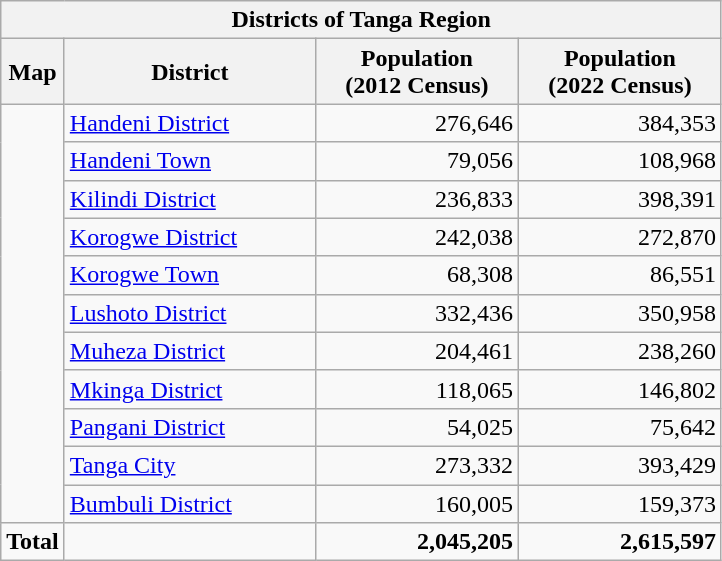<table class="wikitable">
<tr>
<th colspan="14">Districts of Tanga Region</th>
</tr>
<tr style="text-align:center;">
<th>Map</th>
<th style="width: 10em">District</th>
<th style="width: 8em">Population<br>(2012 Census)</th>
<th style="width: 8em">Population<br>(2022 Census)</th>
</tr>
<tr>
<td rowspan= 11></td>
<td><a href='#'>Handeni District</a></td>
<td style="text-align:right;">276,646</td>
<td style="text-align:right;">384,353</td>
</tr>
<tr>
<td><a href='#'>Handeni Town</a></td>
<td style="text-align:right;">79,056</td>
<td style="text-align:right;">108,968</td>
</tr>
<tr>
<td><a href='#'>Kilindi District</a></td>
<td style="text-align:right;">236,833</td>
<td style="text-align:right;">398,391</td>
</tr>
<tr>
<td><a href='#'>Korogwe District</a></td>
<td style="text-align:right;">242,038</td>
<td style="text-align:right;">272,870</td>
</tr>
<tr>
<td><a href='#'>Korogwe Town</a></td>
<td style="text-align:right;">68,308</td>
<td style="text-align:right;">86,551</td>
</tr>
<tr>
<td><a href='#'>Lushoto District</a></td>
<td style="text-align:right;">332,436</td>
<td style="text-align:right;">350,958</td>
</tr>
<tr>
<td><a href='#'>Muheza District</a></td>
<td style="text-align:right;">204,461</td>
<td style="text-align:right;">238,260</td>
</tr>
<tr>
<td><a href='#'>Mkinga District</a></td>
<td style="text-align:right;">118,065</td>
<td style="text-align:right;">146,802</td>
</tr>
<tr>
<td><a href='#'>Pangani District</a></td>
<td style="text-align:right;">54,025</td>
<td style="text-align:right;">75,642</td>
</tr>
<tr>
<td><a href='#'>Tanga City</a></td>
<td style="text-align:right;">273,332</td>
<td style="text-align:right;">393,429</td>
</tr>
<tr>
<td><a href='#'>Bumbuli District</a></td>
<td style="text-align:right;">160,005</td>
<td style="text-align:right;">159,373</td>
</tr>
<tr>
<td><strong>Total</strong></td>
<td style="text-align:right;"></td>
<td style="text-align:right;"><strong>2,045,205</strong></td>
<td style="text-align:right;"><strong>2,615,597</strong></td>
</tr>
</table>
